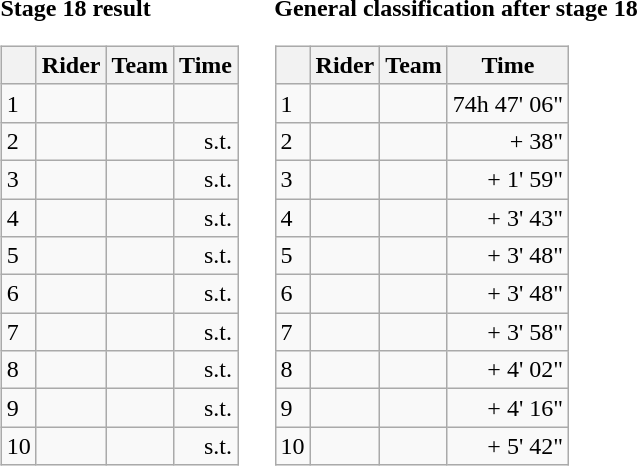<table>
<tr>
<td><strong>Stage 18 result</strong><br><table class="wikitable">
<tr>
<th></th>
<th>Rider</th>
<th>Team</th>
<th>Time</th>
</tr>
<tr>
<td>1</td>
<td> </td>
<td></td>
<td align="right"></td>
</tr>
<tr>
<td>2</td>
<td></td>
<td></td>
<td align="right">s.t.</td>
</tr>
<tr>
<td>3</td>
<td></td>
<td></td>
<td align="right">s.t.</td>
</tr>
<tr>
<td>4</td>
<td></td>
<td></td>
<td align="right">s.t.</td>
</tr>
<tr>
<td>5</td>
<td></td>
<td></td>
<td align="right">s.t.</td>
</tr>
<tr>
<td>6</td>
<td></td>
<td></td>
<td align="right">s.t.</td>
</tr>
<tr>
<td>7</td>
<td></td>
<td></td>
<td align="right">s.t.</td>
</tr>
<tr>
<td>8</td>
<td></td>
<td></td>
<td align="right">s.t.</td>
</tr>
<tr>
<td>9</td>
<td></td>
<td></td>
<td align="right">s.t.</td>
</tr>
<tr>
<td>10</td>
<td></td>
<td></td>
<td align="right">s.t.</td>
</tr>
</table>
</td>
<td></td>
<td><strong>General classification after stage 18</strong><br><table class="wikitable">
<tr>
<th></th>
<th>Rider</th>
<th>Team</th>
<th>Time</th>
</tr>
<tr>
<td>1</td>
<td> </td>
<td></td>
<td align="right">74h 47' 06"</td>
</tr>
<tr>
<td>2</td>
<td></td>
<td></td>
<td align="right">+ 38"</td>
</tr>
<tr>
<td>3</td>
<td></td>
<td></td>
<td align="right">+ 1' 59"</td>
</tr>
<tr>
<td>4</td>
<td></td>
<td></td>
<td align="right">+ 3' 43"</td>
</tr>
<tr>
<td>5</td>
<td> </td>
<td></td>
<td align="right">+ 3' 48"</td>
</tr>
<tr>
<td>6</td>
<td></td>
<td></td>
<td align="right">+ 3' 48"</td>
</tr>
<tr>
<td>7</td>
<td></td>
<td></td>
<td align="right">+ 3' 58"</td>
</tr>
<tr>
<td>8</td>
<td></td>
<td></td>
<td align="right">+ 4' 02"</td>
</tr>
<tr>
<td>9</td>
<td></td>
<td></td>
<td align="right">+ 4' 16"</td>
</tr>
<tr>
<td>10</td>
<td></td>
<td></td>
<td align="right">+ 5' 42"</td>
</tr>
</table>
</td>
</tr>
</table>
